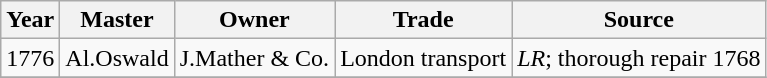<table class=" wikitable">
<tr>
<th>Year</th>
<th>Master</th>
<th>Owner</th>
<th>Trade</th>
<th>Source</th>
</tr>
<tr>
<td>1776</td>
<td>Al.Oswald</td>
<td>J.Mather & Co.</td>
<td>London transport</td>
<td><em>LR</em>; thorough repair 1768</td>
</tr>
<tr>
</tr>
</table>
